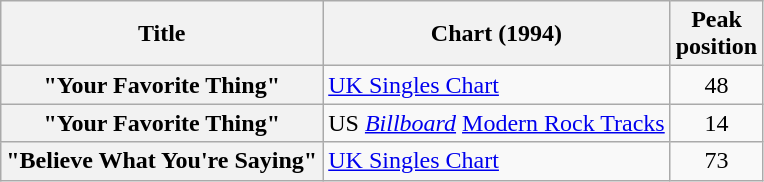<table class="wikitable sortable plainrowheaders">
<tr>
<th>Title</th>
<th>Chart (1994)</th>
<th>Peak<br>position</th>
</tr>
<tr>
<th scope="row">"Your Favorite Thing"</th>
<td><a href='#'>UK Singles Chart</a></td>
<td align="center">48</td>
</tr>
<tr>
<th scope="row">"Your Favorite Thing"</th>
<td>US <em><a href='#'>Billboard</a></em> <a href='#'>Modern Rock Tracks</a></td>
<td align="center">14</td>
</tr>
<tr>
<th scope="row">"Believe What You're Saying"</th>
<td><a href='#'>UK Singles Chart</a></td>
<td align="center">73</td>
</tr>
</table>
